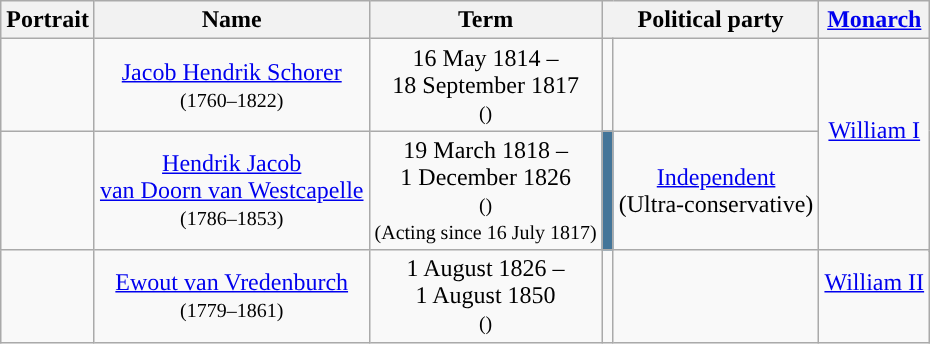<table class="wikitable" style="text-align: center;">
<tr>
<th>Portrait</th>
<th>Name<br></th>
<th>Term</th>
<th colspan=2>Political party</th>
<th><a href='#'>Monarch</a></th>
</tr>
<tr>
<td></td>
<td><a href='#'>Jacob Hendrik Schorer</a> <br> <small>(1760–1822)</small></td>
<td>16 May 1814 – <br> 18 September 1817<br> <small>()</small></td>
<td style="background:"></td>
<td></td>
<td rowspan=3><a href='#'>William I</a><br><br></td>
</tr>
<tr>
<td></td>
<td><a href='#'>Hendrik Jacob<br>van Doorn van Westcapelle</a> <br> <small>(1786–1853)</small></td>
<td>19 March 1818 – <br> 1 December 1826<br> <small>() <br>(Acting since 16 July 1817)</small></td>
<td style="background:#437599"></td>
<td><a href='#'>Independent</a><br>(Ultra-conservative)</td>
</tr>
<tr>
<td rowspan=2></td>
<td rowspan=2><a href='#'>Ewout van Vredenburch</a> <br> <small>(1779–1861)</small></td>
<td rowspan=2>1 August 1826 – <br> 1 August 1850<br> <small>()</small></td>
<td rowspan=2 style="background:"></td>
<td rowspan=2></td>
</tr>
<tr>
<td><a href='#'>William II</a><br><br></td>
</tr>
</table>
